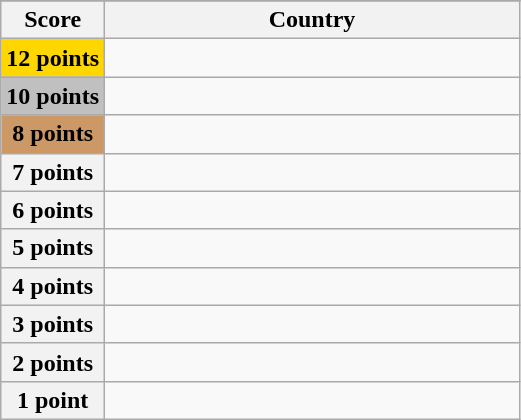<table class="wikitable">
<tr>
</tr>
<tr>
<th scope="col" width="20%">Score</th>
<th scope="col">Country</th>
</tr>
<tr>
<th scope="row" style="background:gold">12 points</th>
<td></td>
</tr>
<tr>
<th scope="row" style="background:silver">10 points</th>
<td></td>
</tr>
<tr>
<th scope="row" style="background:#CC9966">8 points</th>
<td></td>
</tr>
<tr>
<th scope="row">7 points</th>
<td></td>
</tr>
<tr>
<th scope="row">6 points</th>
<td></td>
</tr>
<tr>
<th scope="row">5 points</th>
<td></td>
</tr>
<tr>
<th scope="row">4 points</th>
<td></td>
</tr>
<tr>
<th scope="row">3 points</th>
<td></td>
</tr>
<tr>
<th scope="row">2 points</th>
<td></td>
</tr>
<tr>
<th scope="row">1 point</th>
<td></td>
</tr>
</table>
